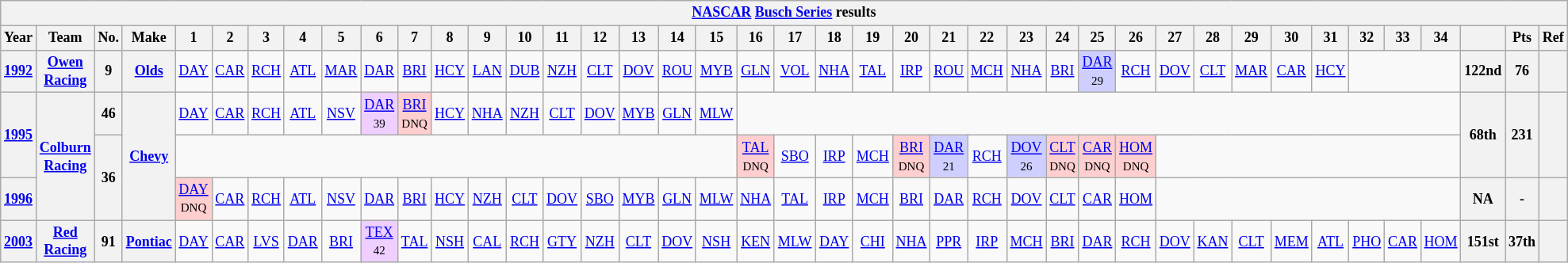<table class="wikitable" style="text-align:center; font-size:75%">
<tr>
<th colspan=41><a href='#'>NASCAR</a> <a href='#'>Busch Series</a> results</th>
</tr>
<tr>
<th>Year</th>
<th>Team</th>
<th>No.</th>
<th>Make</th>
<th>1</th>
<th>2</th>
<th>3</th>
<th>4</th>
<th>5</th>
<th>6</th>
<th>7</th>
<th>8</th>
<th>9</th>
<th>10</th>
<th>11</th>
<th>12</th>
<th>13</th>
<th>14</th>
<th>15</th>
<th>16</th>
<th>17</th>
<th>18</th>
<th>19</th>
<th>20</th>
<th>21</th>
<th>22</th>
<th>23</th>
<th>24</th>
<th>25</th>
<th>26</th>
<th>27</th>
<th>28</th>
<th>29</th>
<th>30</th>
<th>31</th>
<th>32</th>
<th>33</th>
<th>34</th>
<th></th>
<th>Pts</th>
<th>Ref</th>
</tr>
<tr>
<th><a href='#'>1992</a></th>
<th><a href='#'>Owen Racing</a></th>
<th>9</th>
<th><a href='#'>Olds</a></th>
<td><a href='#'>DAY</a></td>
<td><a href='#'>CAR</a></td>
<td><a href='#'>RCH</a></td>
<td><a href='#'>ATL</a></td>
<td><a href='#'>MAR</a></td>
<td><a href='#'>DAR</a></td>
<td><a href='#'>BRI</a></td>
<td><a href='#'>HCY</a></td>
<td><a href='#'>LAN</a></td>
<td><a href='#'>DUB</a></td>
<td><a href='#'>NZH</a></td>
<td><a href='#'>CLT</a></td>
<td><a href='#'>DOV</a></td>
<td><a href='#'>ROU</a></td>
<td><a href='#'>MYB</a></td>
<td><a href='#'>GLN</a></td>
<td><a href='#'>VOL</a></td>
<td><a href='#'>NHA</a></td>
<td><a href='#'>TAL</a></td>
<td><a href='#'>IRP</a></td>
<td><a href='#'>ROU</a></td>
<td><a href='#'>MCH</a></td>
<td><a href='#'>NHA</a></td>
<td><a href='#'>BRI</a></td>
<td style="background:#CFCFFF;"><a href='#'>DAR</a><br><small>29</small></td>
<td><a href='#'>RCH</a></td>
<td><a href='#'>DOV</a></td>
<td><a href='#'>CLT</a></td>
<td><a href='#'>MAR</a></td>
<td><a href='#'>CAR</a></td>
<td><a href='#'>HCY</a></td>
<td colspan=3></td>
<th>122nd</th>
<th>76</th>
<th></th>
</tr>
<tr>
<th rowspan=2><a href='#'>1995</a></th>
<th rowspan=3><a href='#'>Colburn Racing</a></th>
<th>46</th>
<th rowspan=3><a href='#'>Chevy</a></th>
<td><a href='#'>DAY</a></td>
<td><a href='#'>CAR</a></td>
<td><a href='#'>RCH</a></td>
<td><a href='#'>ATL</a></td>
<td><a href='#'>NSV</a></td>
<td style="background:#EFCFFF;"><a href='#'>DAR</a><br><small>39</small></td>
<td style="background:#FFCFCF;"><a href='#'>BRI</a><br><small>DNQ</small></td>
<td><a href='#'>HCY</a></td>
<td><a href='#'>NHA</a></td>
<td><a href='#'>NZH</a></td>
<td><a href='#'>CLT</a></td>
<td><a href='#'>DOV</a></td>
<td><a href='#'>MYB</a></td>
<td><a href='#'>GLN</a></td>
<td><a href='#'>MLW</a></td>
<td colspan=19></td>
<th rowspan=2>68th</th>
<th rowspan=2>231</th>
<th rowspan=2></th>
</tr>
<tr>
<th rowspan=2>36</th>
<td colspan=15></td>
<td style="background:#FFCFCF;"><a href='#'>TAL</a><br><small>DNQ</small></td>
<td><a href='#'>SBO</a></td>
<td><a href='#'>IRP</a></td>
<td><a href='#'>MCH</a></td>
<td style="background:#FFCFCF;"><a href='#'>BRI</a><br><small>DNQ</small></td>
<td style="background:#CFCFFF;"><a href='#'>DAR</a><br><small>21</small></td>
<td><a href='#'>RCH</a></td>
<td style="background:#CFCFFF;"><a href='#'>DOV</a><br><small>26</small></td>
<td style="background:#FFCFCF;"><a href='#'>CLT</a><br><small>DNQ</small></td>
<td style="background:#FFCFCF;"><a href='#'>CAR</a><br><small>DNQ</small></td>
<td style="background:#FFCFCF;"><a href='#'>HOM</a><br><small>DNQ</small></td>
<td colspan=8></td>
</tr>
<tr>
<th><a href='#'>1996</a></th>
<td style="background:#FFCFCF;"><a href='#'>DAY</a><br><small>DNQ</small></td>
<td><a href='#'>CAR</a></td>
<td><a href='#'>RCH</a></td>
<td><a href='#'>ATL</a></td>
<td><a href='#'>NSV</a></td>
<td><a href='#'>DAR</a></td>
<td><a href='#'>BRI</a></td>
<td><a href='#'>HCY</a></td>
<td><a href='#'>NZH</a></td>
<td><a href='#'>CLT</a></td>
<td><a href='#'>DOV</a></td>
<td><a href='#'>SBO</a></td>
<td><a href='#'>MYB</a></td>
<td><a href='#'>GLN</a></td>
<td><a href='#'>MLW</a></td>
<td><a href='#'>NHA</a></td>
<td><a href='#'>TAL</a></td>
<td><a href='#'>IRP</a></td>
<td><a href='#'>MCH</a></td>
<td><a href='#'>BRI</a></td>
<td><a href='#'>DAR</a></td>
<td><a href='#'>RCH</a></td>
<td><a href='#'>DOV</a></td>
<td><a href='#'>CLT</a></td>
<td><a href='#'>CAR</a></td>
<td><a href='#'>HOM</a></td>
<td colspan=8></td>
<th>NA</th>
<th>-</th>
<th></th>
</tr>
<tr>
<th><a href='#'>2003</a></th>
<th><a href='#'>Red Racing</a></th>
<th>91</th>
<th><a href='#'>Pontiac</a></th>
<td><a href='#'>DAY</a></td>
<td><a href='#'>CAR</a></td>
<td><a href='#'>LVS</a></td>
<td><a href='#'>DAR</a></td>
<td><a href='#'>BRI</a></td>
<td style="background:#EFCFFF;"><a href='#'>TEX</a><br><small>42</small></td>
<td><a href='#'>TAL</a></td>
<td><a href='#'>NSH</a></td>
<td><a href='#'>CAL</a></td>
<td><a href='#'>RCH</a></td>
<td><a href='#'>GTY</a></td>
<td><a href='#'>NZH</a></td>
<td><a href='#'>CLT</a></td>
<td><a href='#'>DOV</a></td>
<td><a href='#'>NSH</a></td>
<td><a href='#'>KEN</a></td>
<td><a href='#'>MLW</a></td>
<td><a href='#'>DAY</a></td>
<td><a href='#'>CHI</a></td>
<td><a href='#'>NHA</a></td>
<td><a href='#'>PPR</a></td>
<td><a href='#'>IRP</a></td>
<td><a href='#'>MCH</a></td>
<td><a href='#'>BRI</a></td>
<td><a href='#'>DAR</a></td>
<td><a href='#'>RCH</a></td>
<td><a href='#'>DOV</a></td>
<td><a href='#'>KAN</a></td>
<td><a href='#'>CLT</a></td>
<td><a href='#'>MEM</a></td>
<td><a href='#'>ATL</a></td>
<td><a href='#'>PHO</a></td>
<td><a href='#'>CAR</a></td>
<td><a href='#'>HOM</a></td>
<th>151st</th>
<th>37th</th>
<th></th>
</tr>
</table>
